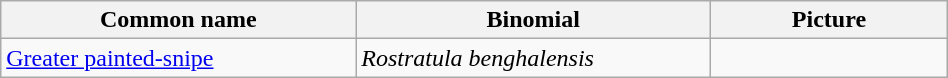<table width=50% class="wikitable">
<tr>
<th width=30%>Common name</th>
<th width=30%>Binomial</th>
<th width=20%>Picture</th>
</tr>
<tr>
<td><a href='#'>Greater painted-snipe</a></td>
<td><em>Rostratula benghalensis</em></td>
<td></td>
</tr>
</table>
